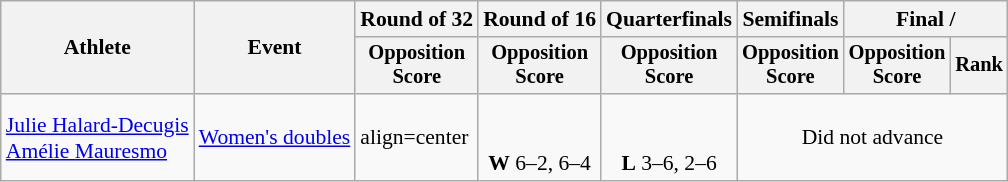<table class=wikitable style="font-size:90%">
<tr>
<th rowspan="2">Athlete</th>
<th rowspan="2">Event</th>
<th>Round of 32</th>
<th>Round of 16</th>
<th>Quarterfinals</th>
<th>Semifinals</th>
<th colspan=2>Final / </th>
</tr>
<tr style="font-size:95%">
<th>Opposition<br>Score</th>
<th>Opposition<br>Score</th>
<th>Opposition<br>Score</th>
<th>Opposition<br>Score</th>
<th>Opposition<br>Score</th>
<th>Rank</th>
</tr>
<tr>
<td align=left><a href='#'>Julie Halard-Decugis</a><br> <a href='#'>Amélie Mauresmo</a></td>
<td align=left><a href='#'>Women's doubles</a></td>
<td>align=center </td>
<td align=center><br> <br> <strong>W</strong> 6–2, 6–4</td>
<td align=center><br> <br> <strong>L</strong> 3–6, 2–6</td>
<td align=center colspan=3>Did not advance</td>
</tr>
</table>
